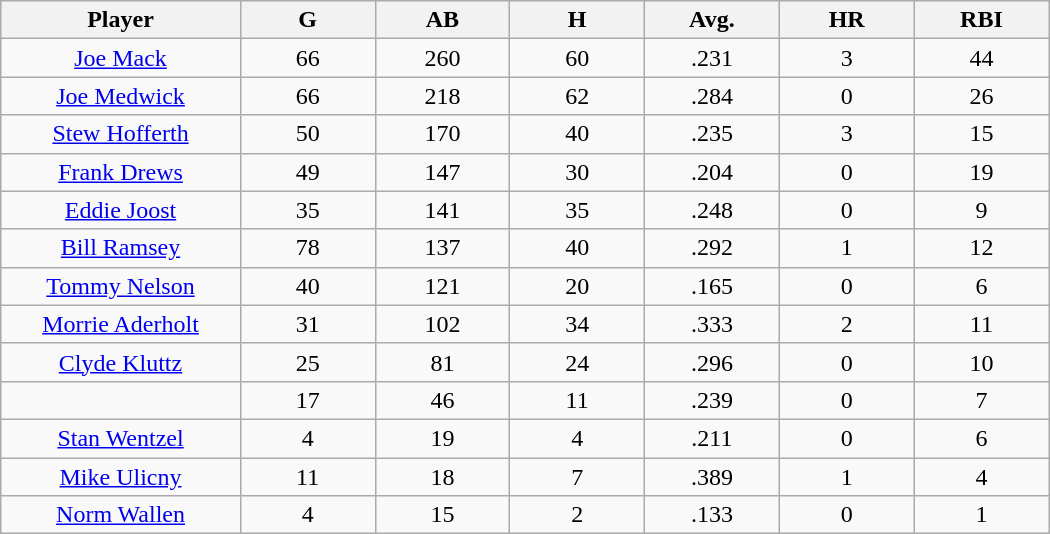<table class="wikitable sortable">
<tr>
<th bgcolor="#DDDDFF" width="16%">Player</th>
<th bgcolor="#DDDDFF" width="9%">G</th>
<th bgcolor="#DDDDFF" width="9%">AB</th>
<th bgcolor="#DDDDFF" width="9%">H</th>
<th bgcolor="#DDDDFF" width="9%">Avg.</th>
<th bgcolor="#DDDDFF" width="9%">HR</th>
<th bgcolor="#DDDDFF" width="9%">RBI</th>
</tr>
<tr align="center">
<td><a href='#'>Joe Mack</a></td>
<td>66</td>
<td>260</td>
<td>60</td>
<td>.231</td>
<td>3</td>
<td>44</td>
</tr>
<tr align=center>
<td><a href='#'>Joe Medwick</a></td>
<td>66</td>
<td>218</td>
<td>62</td>
<td>.284</td>
<td>0</td>
<td>26</td>
</tr>
<tr align=center>
<td><a href='#'>Stew Hofferth</a></td>
<td>50</td>
<td>170</td>
<td>40</td>
<td>.235</td>
<td>3</td>
<td>15</td>
</tr>
<tr align=center>
<td><a href='#'>Frank Drews</a></td>
<td>49</td>
<td>147</td>
<td>30</td>
<td>.204</td>
<td>0</td>
<td>19</td>
</tr>
<tr align=center>
<td><a href='#'>Eddie Joost</a></td>
<td>35</td>
<td>141</td>
<td>35</td>
<td>.248</td>
<td>0</td>
<td>9</td>
</tr>
<tr align=center>
<td><a href='#'>Bill Ramsey</a></td>
<td>78</td>
<td>137</td>
<td>40</td>
<td>.292</td>
<td>1</td>
<td>12</td>
</tr>
<tr align=center>
<td><a href='#'>Tommy Nelson</a></td>
<td>40</td>
<td>121</td>
<td>20</td>
<td>.165</td>
<td>0</td>
<td>6</td>
</tr>
<tr align=center>
<td><a href='#'>Morrie Aderholt</a></td>
<td>31</td>
<td>102</td>
<td>34</td>
<td>.333</td>
<td>2</td>
<td>11</td>
</tr>
<tr align=center>
<td><a href='#'>Clyde Kluttz</a></td>
<td>25</td>
<td>81</td>
<td>24</td>
<td>.296</td>
<td>0</td>
<td>10</td>
</tr>
<tr align=center>
<td></td>
<td>17</td>
<td>46</td>
<td>11</td>
<td>.239</td>
<td>0</td>
<td>7</td>
</tr>
<tr align="center">
<td><a href='#'>Stan Wentzel</a></td>
<td>4</td>
<td>19</td>
<td>4</td>
<td>.211</td>
<td>0</td>
<td>6</td>
</tr>
<tr align=center>
<td><a href='#'>Mike Ulicny</a></td>
<td>11</td>
<td>18</td>
<td>7</td>
<td>.389</td>
<td>1</td>
<td>4</td>
</tr>
<tr align=center>
<td><a href='#'>Norm Wallen</a></td>
<td>4</td>
<td>15</td>
<td>2</td>
<td>.133</td>
<td>0</td>
<td>1</td>
</tr>
</table>
